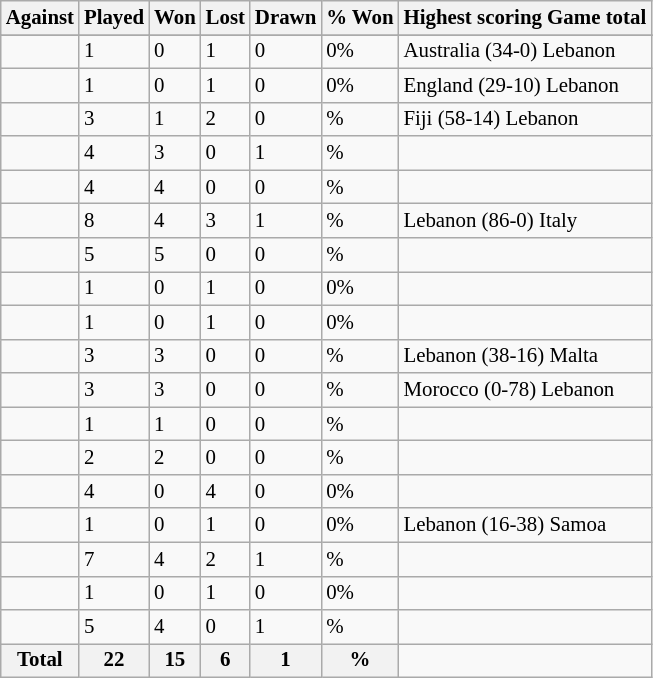<table class="sortable wikitable" style="font-size: 87%;">
<tr>
<th>Against</th>
<th>Played</th>
<th>Won</th>
<th>Lost</th>
<th>Drawn</th>
<th>% Won</th>
<th>Highest scoring Game total</th>
</tr>
<tr bgcolor="#d0ffd0" align="center">
</tr>
<tr>
<td></td>
<td>1</td>
<td>0</td>
<td>1</td>
<td>0</td>
<td>0%</td>
<td>Australia (34-0) Lebanon</td>
</tr>
<tr>
<td></td>
<td>1</td>
<td>0</td>
<td>1</td>
<td>0</td>
<td>0%</td>
<td>England (29-10) Lebanon</td>
</tr>
<tr>
<td></td>
<td>3</td>
<td>1</td>
<td>2</td>
<td>0</td>
<td>%</td>
<td>Fiji (58-14) Lebanon</td>
</tr>
<tr>
<td></td>
<td>4</td>
<td>3</td>
<td>0</td>
<td>1</td>
<td>%</td>
<td></td>
</tr>
<tr>
<td align="left"></td>
<td>4</td>
<td>4</td>
<td>0</td>
<td>0</td>
<td>%</td>
<td></td>
</tr>
<tr>
<td></td>
<td>8</td>
<td>4</td>
<td>3</td>
<td>1</td>
<td>%</td>
<td>Lebanon (86-0) Italy</td>
</tr>
<tr>
<td align="left"></td>
<td>5</td>
<td>5</td>
<td>0</td>
<td>0</td>
<td>%</td>
<td></td>
</tr>
<tr>
<td align="left"></td>
<td>1</td>
<td>0</td>
<td>1</td>
<td>0</td>
<td>0%</td>
<td></td>
</tr>
<tr>
<td align="left"></td>
<td>1</td>
<td>0</td>
<td>1</td>
<td>0</td>
<td>0%</td>
<td></td>
</tr>
<tr>
<td></td>
<td>3</td>
<td>3</td>
<td>0</td>
<td>0</td>
<td>%</td>
<td>Lebanon (38-16) Malta</td>
</tr>
<tr>
<td></td>
<td>3</td>
<td>3</td>
<td>0</td>
<td>0</td>
<td>%</td>
<td>Morocco (0-78) Lebanon</td>
</tr>
<tr>
<td></td>
<td>1</td>
<td>1</td>
<td>0</td>
<td>0</td>
<td>%</td>
<td></td>
</tr>
<tr>
<td align="left"></td>
<td>2</td>
<td>2</td>
<td>0</td>
<td>0</td>
<td>%</td>
<td></td>
</tr>
<tr>
<td align="left"></td>
<td>4</td>
<td>0</td>
<td>4</td>
<td>0</td>
<td>0%</td>
<td></td>
</tr>
<tr>
<td></td>
<td>1</td>
<td>0</td>
<td>1</td>
<td>0</td>
<td>0%</td>
<td>Lebanon (16-38) Samoa</td>
</tr>
<tr>
<td></td>
<td>7</td>
<td>4</td>
<td>2</td>
<td>1</td>
<td>%</td>
<td></td>
</tr>
<tr>
<td></td>
<td>1</td>
<td>0</td>
<td>1</td>
<td>0</td>
<td>0%</td>
<td></td>
</tr>
<tr>
<td align="left"></td>
<td>5</td>
<td>4</td>
<td>0</td>
<td>1</td>
<td>%</td>
<td></td>
</tr>
<tr>
<th>Total</th>
<th><strong>22</strong></th>
<th><strong>15</strong></th>
<th><strong>6</strong></th>
<th><strong>1</strong></th>
<th><strong>%</strong></th>
<td></td>
</tr>
</table>
